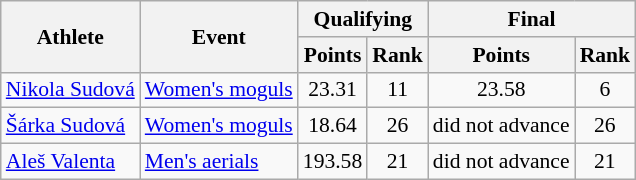<table class="wikitable" style="font-size:90%">
<tr>
<th rowspan="2">Athlete</th>
<th rowspan="2">Event</th>
<th colspan="2">Qualifying</th>
<th colspan="2">Final</th>
</tr>
<tr>
<th>Points</th>
<th>Rank</th>
<th>Points</th>
<th>Rank</th>
</tr>
<tr>
<td><a href='#'>Nikola Sudová</a></td>
<td><a href='#'>Women's moguls</a></td>
<td align="center">23.31</td>
<td align="center">11</td>
<td align="center">23.58</td>
<td align="center">6</td>
</tr>
<tr>
<td><a href='#'>Šárka Sudová</a></td>
<td><a href='#'>Women's moguls</a></td>
<td align="center">18.64</td>
<td align="center">26</td>
<td align="center">did not advance</td>
<td align="center">26</td>
</tr>
<tr>
<td><a href='#'>Aleš Valenta</a></td>
<td><a href='#'>Men's aerials</a></td>
<td align="center">193.58</td>
<td align="center">21</td>
<td align="center">did not advance</td>
<td align="center">21</td>
</tr>
</table>
